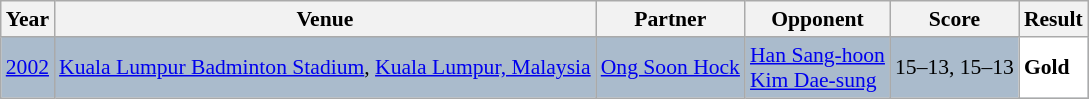<table class="sortable wikitable" style="font-size: 90%;">
<tr>
<th>Year</th>
<th>Venue</th>
<th>Partner</th>
<th>Opponent</th>
<th>Score</th>
<th>Result</th>
</tr>
<tr style="background:#AABBCC">
<td align="center"><a href='#'>2002</a></td>
<td align="left"><a href='#'>Kuala Lumpur Badminton Stadium</a>, <a href='#'>Kuala Lumpur, Malaysia</a></td>
<td align="left"> <a href='#'>Ong Soon Hock</a></td>
<td align="left"> <a href='#'>Han Sang-hoon</a> <br>  <a href='#'>Kim Dae-sung</a></td>
<td align="left">15–13, 15–13</td>
<td style="text-align:left; background:white"> <strong>Gold</strong></td>
</tr>
</table>
